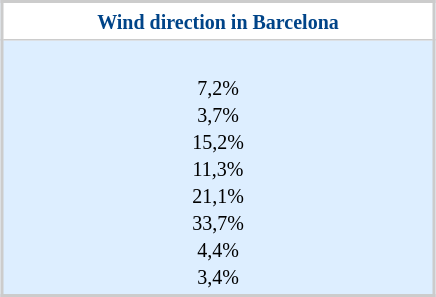<table class="wikitable" style="text-align:center; margin:1em auto; background: #def; border:2px solid #ccc; width: 290px; font-size: 16px;">
<tr>
<th style="background: white; border: #ccc 1px solid; color: #048; text-align:center;"><small>Wind direction in Barcelona</small></th>
</tr>
<tr>
<td><div><div></div><br><div><small>7,2%</small></div>
<div><div><small>3,7%</small></div></div>
<div><div><small>15,2%</small></div></div>
<div><div><small>11,3%</small></div></div>
<div><small>21,1%</small></div>
<div><div><small>33,7%</small></div></div>
<div><div><small>4,4%</small></div></div>
<div><div><small>3,4%</small></div></div>
</div></td>
</tr>
</table>
